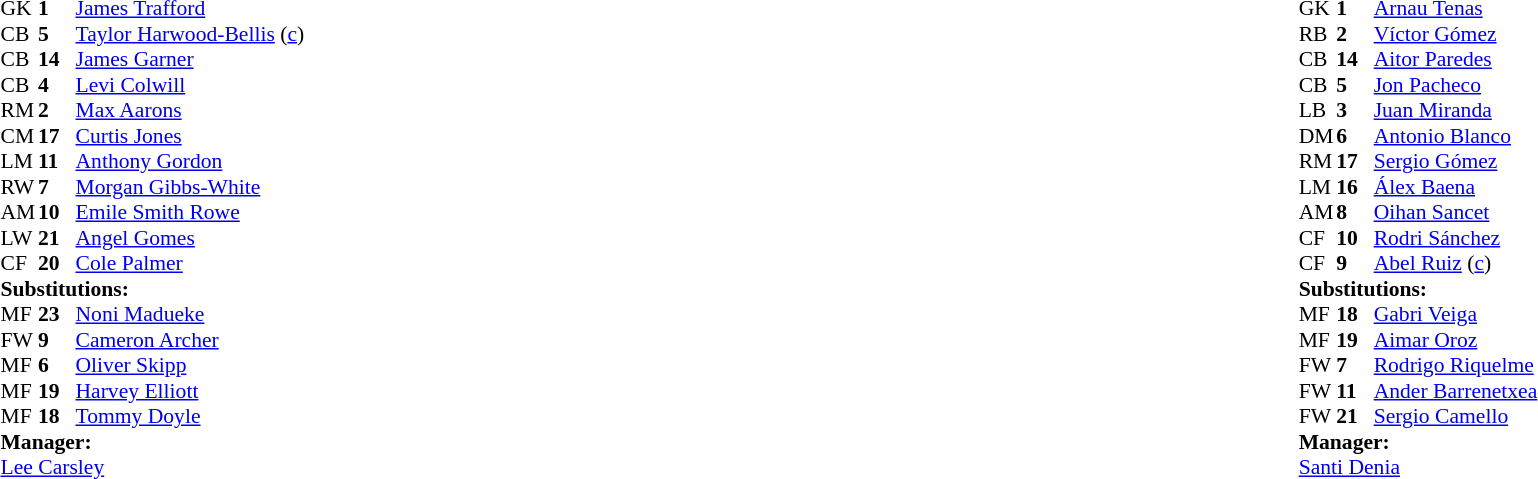<table width="100%">
<tr>
<td valign="top" width="40%"><br><table style="font-size:90%" cellspacing="0" cellpadding="0">
<tr>
<th width=25></th>
<th width=25></th>
</tr>
<tr>
<td>GK</td>
<td><strong>1</strong></td>
<td><a href='#'>James Trafford</a></td>
<td></td>
</tr>
<tr>
<td>CB</td>
<td><strong>5</strong></td>
<td><a href='#'>Taylor Harwood-Bellis</a> (<a href='#'>c</a>)</td>
</tr>
<tr>
<td>CB</td>
<td><strong>14</strong></td>
<td><a href='#'>James Garner</a></td>
</tr>
<tr>
<td>CB</td>
<td><strong>4</strong></td>
<td><a href='#'>Levi Colwill</a></td>
<td></td>
</tr>
<tr>
<td>RM</td>
<td><strong>2</strong></td>
<td><a href='#'>Max Aarons</a></td>
</tr>
<tr>
<td>CM</td>
<td><strong>17</strong></td>
<td><a href='#'>Curtis Jones</a></td>
</tr>
<tr>
<td>LM</td>
<td><strong>11</strong></td>
<td><a href='#'>Anthony Gordon</a></td>
<td></td>
<td></td>
</tr>
<tr>
<td>RW</td>
<td><strong>7</strong></td>
<td><a href='#'>Morgan Gibbs-White</a></td>
<td></td>
<td></td>
</tr>
<tr>
<td>AM</td>
<td><strong>10</strong></td>
<td><a href='#'>Emile Smith Rowe</a></td>
<td></td>
<td></td>
</tr>
<tr>
<td>LW</td>
<td><strong>21</strong></td>
<td><a href='#'>Angel Gomes</a></td>
<td></td>
<td></td>
</tr>
<tr>
<td>CF</td>
<td><strong>20</strong></td>
<td><a href='#'>Cole Palmer</a></td>
<td></td>
<td></td>
</tr>
<tr>
<td colspan=3><strong>Substitutions:</strong></td>
</tr>
<tr>
<td>MF</td>
<td><strong>23</strong></td>
<td><a href='#'>Noni Madueke</a></td>
<td></td>
<td></td>
</tr>
<tr>
<td>FW</td>
<td><strong>9</strong></td>
<td><a href='#'>Cameron Archer</a></td>
<td></td>
<td></td>
</tr>
<tr>
<td>MF</td>
<td><strong>6</strong></td>
<td><a href='#'>Oliver Skipp</a></td>
<td></td>
<td></td>
</tr>
<tr>
<td>MF</td>
<td><strong>19</strong></td>
<td><a href='#'>Harvey Elliott</a></td>
<td></td>
<td></td>
</tr>
<tr>
<td>MF</td>
<td><strong>18</strong></td>
<td><a href='#'>Tommy Doyle</a></td>
<td></td>
<td></td>
</tr>
<tr>
<td colspan=3><strong>Manager:</strong></td>
</tr>
<tr>
<td colspan=3><a href='#'>Lee Carsley</a></td>
</tr>
</table>
</td>
<td valign="top"></td>
<td valign="top" width="50%"><br><table style="font-size:90%; margin:auto" cellspacing="0" cellpadding="0">
<tr>
<th width=25></th>
<th width=25></th>
</tr>
<tr>
<td>GK</td>
<td><strong>1</strong></td>
<td><a href='#'>Arnau Tenas</a></td>
</tr>
<tr>
<td>RB</td>
<td><strong>2</strong></td>
<td><a href='#'>Víctor Gómez</a></td>
<td></td>
<td></td>
</tr>
<tr>
<td>CB</td>
<td><strong>14</strong></td>
<td><a href='#'>Aitor Paredes</a></td>
</tr>
<tr>
<td>CB</td>
<td><strong>5</strong></td>
<td><a href='#'>Jon Pacheco</a></td>
</tr>
<tr>
<td>LB</td>
<td><strong>3</strong></td>
<td><a href='#'>Juan Miranda</a></td>
</tr>
<tr>
<td>DM</td>
<td><strong>6</strong></td>
<td><a href='#'>Antonio Blanco</a></td>
<td></td>
<td></td>
</tr>
<tr>
<td>RM</td>
<td><strong>17</strong></td>
<td><a href='#'>Sergio Gómez</a></td>
</tr>
<tr>
<td>LM</td>
<td><strong>16</strong></td>
<td><a href='#'>Álex Baena</a></td>
<td></td>
<td></td>
</tr>
<tr>
<td>AM</td>
<td><strong>8</strong></td>
<td><a href='#'>Oihan Sancet</a></td>
<td></td>
<td></td>
</tr>
<tr>
<td>CF</td>
<td><strong>10</strong></td>
<td><a href='#'>Rodri Sánchez</a></td>
<td></td>
<td></td>
</tr>
<tr>
<td>CF</td>
<td><strong>9</strong></td>
<td><a href='#'>Abel Ruiz</a> (<a href='#'>c</a>)</td>
</tr>
<tr>
<td colspan=3><strong>Substitutions:</strong></td>
</tr>
<tr>
<td>MF</td>
<td><strong>18</strong></td>
<td><a href='#'>Gabri Veiga</a></td>
<td></td>
<td></td>
</tr>
<tr>
<td>MF</td>
<td><strong>19</strong></td>
<td><a href='#'>Aimar Oroz</a></td>
<td></td>
<td></td>
</tr>
<tr>
<td>FW</td>
<td><strong>7</strong></td>
<td><a href='#'>Rodrigo Riquelme</a></td>
<td></td>
<td></td>
</tr>
<tr>
<td>FW</td>
<td><strong>11</strong></td>
<td><a href='#'>Ander Barrenetxea</a></td>
<td></td>
<td></td>
</tr>
<tr>
<td>FW</td>
<td><strong>21</strong></td>
<td><a href='#'>Sergio Camello</a></td>
<td></td>
<td></td>
</tr>
<tr>
<td colspan=3><strong>Manager:</strong></td>
</tr>
<tr>
<td colspan=3><a href='#'>Santi Denia</a></td>
<td></td>
</tr>
</table>
</td>
</tr>
</table>
